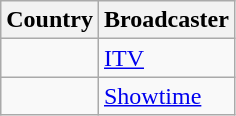<table class="wikitable">
<tr>
<th align=center>Country</th>
<th align=center>Broadcaster</th>
</tr>
<tr>
<td></td>
<td><a href='#'>ITV</a></td>
</tr>
<tr>
<td></td>
<td><a href='#'>Showtime</a></td>
</tr>
</table>
